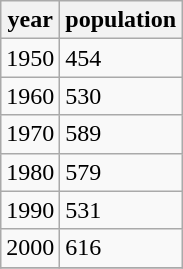<table class="wikitable">
<tr>
<th>year</th>
<th>population</th>
</tr>
<tr>
<td>1950</td>
<td>454</td>
</tr>
<tr>
<td>1960</td>
<td>530</td>
</tr>
<tr>
<td>1970</td>
<td>589</td>
</tr>
<tr>
<td>1980</td>
<td>579</td>
</tr>
<tr>
<td>1990</td>
<td>531</td>
</tr>
<tr>
<td>2000</td>
<td>616</td>
</tr>
<tr>
</tr>
</table>
